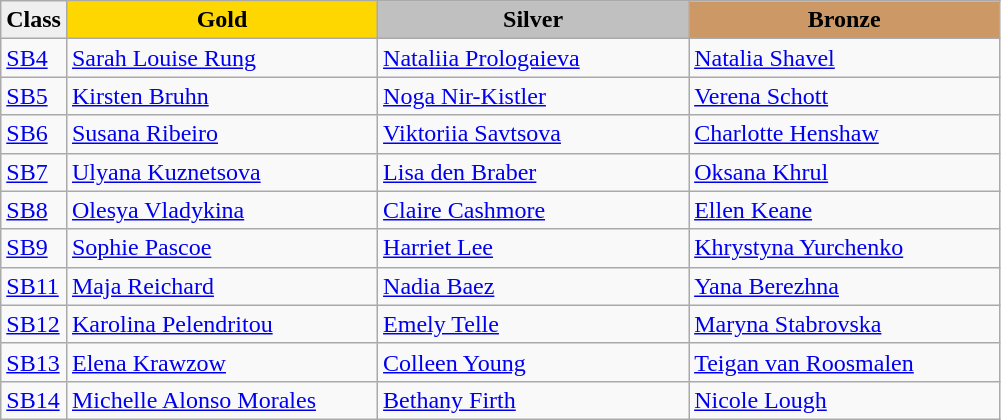<table class="wikitable" style="text-align:left">
<tr align="center">
<td bgcolor=efefef><strong>Class</strong></td>
<td width=200 bgcolor=gold><strong>Gold</strong></td>
<td width=200 bgcolor=silver><strong>Silver</strong></td>
<td width=200 bgcolor=CC9966><strong>Bronze</strong></td>
</tr>
<tr>
<td><a href='#'>SB4</a></td>
<td><a href='#'>Sarah Louise Rung</a><br></td>
<td><a href='#'>Nataliia Prologaieva</a><br></td>
<td><a href='#'>Natalia Shavel</a><br></td>
</tr>
<tr>
<td><a href='#'>SB5</a></td>
<td><a href='#'>Kirsten Bruhn</a><br></td>
<td><a href='#'>Noga Nir-Kistler</a><br></td>
<td><a href='#'>Verena Schott</a><br></td>
</tr>
<tr>
<td><a href='#'>SB6</a></td>
<td><a href='#'>Susana Ribeiro</a><br></td>
<td><a href='#'>Viktoriia Savtsova</a><br></td>
<td><a href='#'>Charlotte Henshaw</a><br></td>
</tr>
<tr>
<td><a href='#'>SB7</a></td>
<td><a href='#'>Ulyana Kuznetsova</a><br></td>
<td><a href='#'>Lisa den Braber</a><br></td>
<td><a href='#'>Oksana Khrul</a><br></td>
</tr>
<tr>
<td><a href='#'>SB8</a></td>
<td><a href='#'>Olesya Vladykina</a><br></td>
<td><a href='#'>Claire Cashmore</a><br></td>
<td><a href='#'>Ellen Keane</a><br></td>
</tr>
<tr>
<td><a href='#'>SB9</a></td>
<td><a href='#'>Sophie Pascoe</a><br></td>
<td><a href='#'>Harriet Lee</a><br></td>
<td><a href='#'>Khrystyna Yurchenko</a><br></td>
</tr>
<tr>
<td><a href='#'>SB11</a></td>
<td><a href='#'>Maja Reichard</a><br></td>
<td><a href='#'>Nadia Baez</a><br></td>
<td><a href='#'>Yana Berezhna</a><br></td>
</tr>
<tr>
<td><a href='#'>SB12</a></td>
<td><a href='#'>Karolina Pelendritou</a><br></td>
<td><a href='#'>Emely Telle</a><br></td>
<td><a href='#'>Maryna Stabrovska</a><br></td>
</tr>
<tr>
<td><a href='#'>SB13</a></td>
<td><a href='#'>Elena Krawzow</a><br></td>
<td><a href='#'>Colleen Young</a><br></td>
<td><a href='#'>Teigan van Roosmalen</a><br></td>
</tr>
<tr>
<td><a href='#'>SB14</a></td>
<td><a href='#'>Michelle Alonso Morales</a><br></td>
<td><a href='#'>Bethany Firth</a><br></td>
<td><a href='#'>Nicole Lough</a><br></td>
</tr>
</table>
